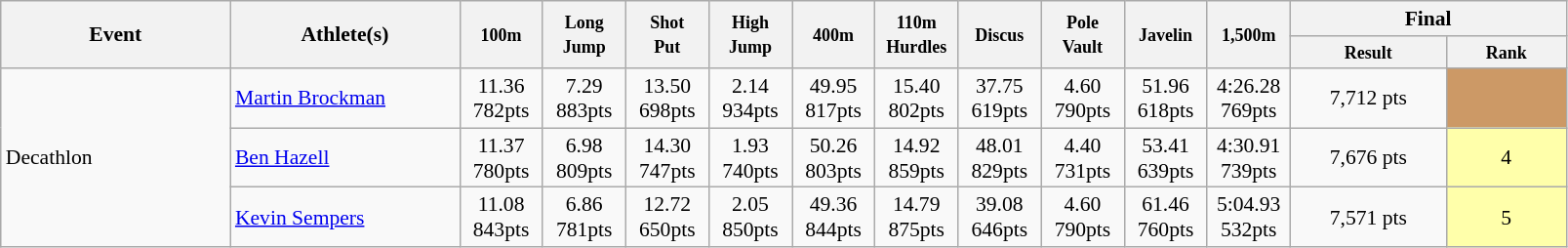<table class=wikitable style="font-size:90%">
<tr>
<th rowspan="2" style="width:150px;">Event</th>
<th rowspan="2" style="width:150px;">Athlete(s)</th>
<th rowspan="2" style="width:50px;"><small>100m</small></th>
<th rowspan="2" style="width:50px;"><small>Long<br>Jump</small></th>
<th rowspan="2" style="width:50px;"><small>Shot<br>Put</small></th>
<th rowspan="2" style="width:50px;"><small>High<br>Jump</small></th>
<th rowspan="2" style="width:50px;"><small>400m</small></th>
<th rowspan="2" style="width:50px;"><small>110m<br>Hurdles</small></th>
<th rowspan="2" style="width:50px;"><small>Discus</small></th>
<th rowspan="2" style="width:50px;"><small>Pole<br>Vault</small></th>
<th rowspan="2" style="width:50px;"><small>Javelin</small></th>
<th rowspan="2" style="width:50px;"><small>1,500m</small></th>
<th colspan="2" style="width:175px;">Final</th>
</tr>
<tr>
<th style="line-height:1em; width:100px;"><small>Result</small></th>
<th style="line-height:1em; width:75px;"><small>Rank</small></th>
</tr>
<tr>
<td rowspan=3>Decathlon</td>
<td><a href='#'>Martin Brockman</a></td>
<td style="text-align:center;">11.36<br>782pts</td>
<td style="text-align:center;">7.29<br>883pts</td>
<td style="text-align:center;">13.50<br>698pts</td>
<td style="text-align:center;">2.14<br>934pts</td>
<td style="text-align:center;">49.95<br>817pts</td>
<td style="text-align:center;">15.40<br>802pts</td>
<td style="text-align:center;">37.75<br>619pts</td>
<td style="text-align:center;">4.60<br>790pts</td>
<td style="text-align:center;">51.96<br>618pts</td>
<td style="text-align:center;">4:26.28<br>769pts</td>
<td style="text-align:center;">7,712 pts</td>
<td style="text-align:center; background:#c96;"></td>
</tr>
<tr>
<td><a href='#'>Ben Hazell</a></td>
<td style="text-align:center;">11.37<br>780pts</td>
<td style="text-align:center;">6.98<br>809pts</td>
<td style="text-align:center;">14.30<br>747pts</td>
<td style="text-align:center;">1.93<br>740pts</td>
<td style="text-align:center;">50.26<br>803pts</td>
<td style="text-align:center;">14.92<br>859pts</td>
<td style="text-align:center;">48.01<br>829pts</td>
<td style="text-align:center;">4.40<br>731pts</td>
<td style="text-align:center;">53.41<br>639pts</td>
<td style="text-align:center;">4:30.91<br>739pts</td>
<td style="text-align:center;">7,676 pts</td>
<td style="text-align:center; background:#ffa;">4</td>
</tr>
<tr>
<td><a href='#'>Kevin Sempers</a></td>
<td style="text-align:center;">11.08<br>843pts</td>
<td style="text-align:center;">6.86<br>781pts</td>
<td style="text-align:center;">12.72<br>650pts</td>
<td style="text-align:center;">2.05<br>850pts</td>
<td style="text-align:center;">49.36<br>844pts</td>
<td style="text-align:center;">14.79<br>875pts</td>
<td style="text-align:center;">39.08<br>646pts</td>
<td style="text-align:center;">4.60<br>790pts</td>
<td style="text-align:center;">61.46<br>760pts</td>
<td style="text-align:center;">5:04.93<br>532pts</td>
<td style="text-align:center;">7,571 pts</td>
<td style="text-align:center; background:#ffa;">5</td>
</tr>
</table>
